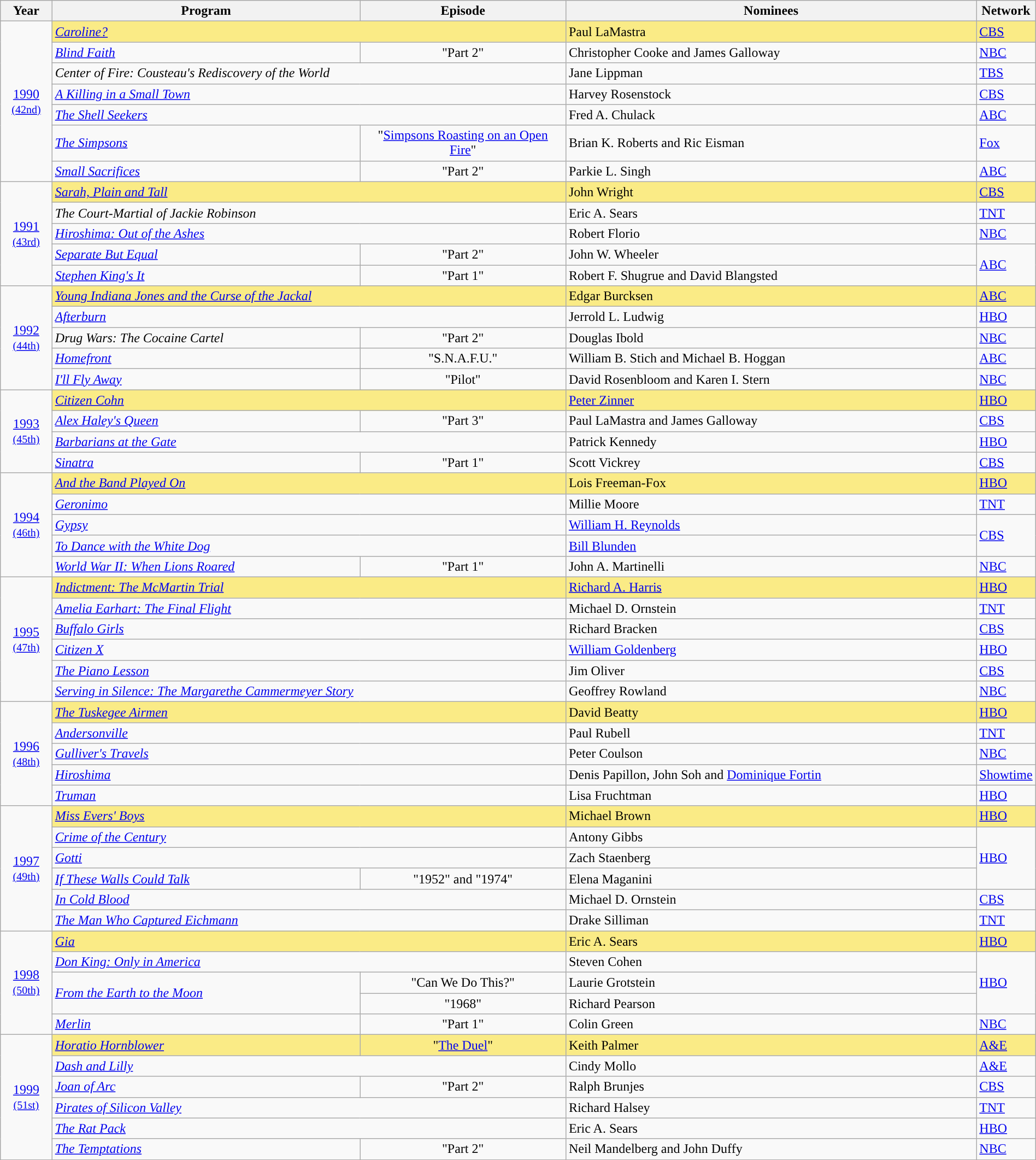<table class="wikitable" style="width:100%">
<tr>
<th width="5%">Year</th>
<th width="30%">Program</th>
<th width="20%">Episode</th>
<th width="40%">Nominees</th>
<th width="5%">Network</th>
</tr>
<tr>
<td rowspan=7" style="text-align:center;"><a href='#'>1990</a><br><small><a href='#'>(42nd)</a></small><br></td>
<td style="background:#FAEB86;" colspan=2><em><a href='#'>Caroline?</a></em></td>
<td style="background:#FAEB86;">Paul LaMastra</td>
<td style="background:#FAEB86;"><a href='#'>CBS</a></td>
</tr>
<tr>
<td><em><a href='#'>Blind Faith</a></em></td>
<td align=center>"Part 2"</td>
<td>Christopher Cooke and James Galloway</td>
<td><a href='#'>NBC</a></td>
</tr>
<tr>
<td colspan=2><em>Center of Fire: Cousteau's Rediscovery of the World</em></td>
<td>Jane Lippman</td>
<td><a href='#'>TBS</a></td>
</tr>
<tr>
<td colspan=2><em><a href='#'>A Killing in a Small Town</a></em></td>
<td>Harvey Rosenstock</td>
<td><a href='#'>CBS</a></td>
</tr>
<tr>
<td colspan=2><em><a href='#'>The Shell Seekers</a></em></td>
<td>Fred A. Chulack</td>
<td><a href='#'>ABC</a></td>
</tr>
<tr>
<td><em><a href='#'>The Simpsons</a></em></td>
<td align=center>"<a href='#'>Simpsons Roasting on an Open Fire</a>"</td>
<td>Brian K. Roberts and Ric Eisman</td>
<td><a href='#'>Fox</a></td>
</tr>
<tr>
<td><em><a href='#'>Small Sacrifices</a></em></td>
<td align=center>"Part 2"</td>
<td>Parkie L. Singh</td>
<td><a href='#'>ABC</a></td>
</tr>
<tr>
<td rowspan=5" style="text-align:center;"><a href='#'>1991</a><br><small><a href='#'>(43rd)</a></small><br></td>
<td style="background:#FAEB86;" colspan=2><em><a href='#'>Sarah, Plain and Tall</a></em></td>
<td style="background:#FAEB86;">John Wright</td>
<td style="background:#FAEB86;"><a href='#'>CBS</a></td>
</tr>
<tr>
<td colspan=2><em>The Court-Martial of Jackie Robinson</em></td>
<td>Eric A. Sears</td>
<td><a href='#'>TNT</a></td>
</tr>
<tr>
<td colspan=2><em><a href='#'>Hiroshima: Out of the Ashes</a></em></td>
<td>Robert Florio</td>
<td><a href='#'>NBC</a></td>
</tr>
<tr>
<td><em><a href='#'>Separate But Equal</a></em></td>
<td align=center>"Part 2"</td>
<td>John W. Wheeler</td>
<td rowspan=2><a href='#'>ABC</a></td>
</tr>
<tr>
<td><em><a href='#'>Stephen King's It</a></em></td>
<td align=center>"Part 1"</td>
<td>Robert F. Shugrue and David Blangsted</td>
</tr>
<tr>
<td rowspan=5" style="text-align:center;"><a href='#'>1992</a><br><small><a href='#'>(44th)</a></small><br></td>
<td style="background:#FAEB86;" colspan=2><em><a href='#'>Young Indiana Jones and the Curse of the Jackal</a></em></td>
<td style="background:#FAEB86;">Edgar Burcksen</td>
<td style="background:#FAEB86;"><a href='#'>ABC</a></td>
</tr>
<tr>
<td colspan=2><em><a href='#'>Afterburn</a></em></td>
<td>Jerrold L. Ludwig</td>
<td><a href='#'>HBO</a></td>
</tr>
<tr>
<td><em>Drug Wars: The Cocaine Cartel</em></td>
<td align=center>"Part 2"</td>
<td>Douglas Ibold</td>
<td><a href='#'>NBC</a></td>
</tr>
<tr>
<td><em><a href='#'>Homefront</a></em></td>
<td align=center>"S.N.A.F.U."</td>
<td>William B. Stich and Michael B. Hoggan</td>
<td><a href='#'>ABC</a></td>
</tr>
<tr>
<td><em><a href='#'>I'll Fly Away</a></em></td>
<td align=center>"Pilot"</td>
<td>David Rosenbloom and Karen I. Stern</td>
<td><a href='#'>NBC</a></td>
</tr>
<tr>
<td rowspan=4" style="text-align:center;"><a href='#'>1993</a><br><small><a href='#'>(45th)</a></small><br></td>
<td style="background:#FAEB86;" colspan=2><em><a href='#'>Citizen Cohn</a></em></td>
<td style="background:#FAEB86;"><a href='#'>Peter Zinner</a></td>
<td style="background:#FAEB86;"><a href='#'>HBO</a></td>
</tr>
<tr>
<td><em><a href='#'>Alex Haley's Queen</a></em></td>
<td align=center>"Part 3"</td>
<td>Paul LaMastra and James Galloway</td>
<td><a href='#'>CBS</a></td>
</tr>
<tr>
<td colspan=2><em><a href='#'>Barbarians at the Gate</a></em></td>
<td>Patrick Kennedy</td>
<td><a href='#'>HBO</a></td>
</tr>
<tr>
<td><em><a href='#'>Sinatra</a></em></td>
<td align=center>"Part 1"</td>
<td>Scott Vickrey</td>
<td><a href='#'>CBS</a></td>
</tr>
<tr>
<td rowspan=5" style="text-align:center;"><a href='#'>1994</a><br><small><a href='#'>(46th)</a></small><br></td>
<td style="background:#FAEB86;" colspan=2><em><a href='#'>And the Band Played On</a></em></td>
<td style="background:#FAEB86;">Lois Freeman-Fox</td>
<td style="background:#FAEB86;"><a href='#'>HBO</a></td>
</tr>
<tr>
<td colspan=2><em><a href='#'>Geronimo</a></em></td>
<td>Millie Moore</td>
<td><a href='#'>TNT</a></td>
</tr>
<tr>
<td colspan=2><em><a href='#'>Gypsy</a></em></td>
<td><a href='#'>William H. Reynolds</a></td>
<td rowspan=2><a href='#'>CBS</a></td>
</tr>
<tr>
<td colspan=2><em><a href='#'>To Dance with the White Dog</a></em></td>
<td><a href='#'>Bill Blunden</a></td>
</tr>
<tr>
<td><em><a href='#'>World War II: When Lions Roared</a></em></td>
<td align=center>"Part 1"</td>
<td>John A. Martinelli</td>
<td><a href='#'>NBC</a></td>
</tr>
<tr>
<td rowspan="6" style="text-align:center;"><a href='#'>1995</a><br><small><a href='#'>(47th)</a></small><br></td>
<td style="background:#FAEB86;" colspan=2><em><a href='#'>Indictment: The McMartin Trial</a></em></td>
<td style="background:#FAEB86;"><a href='#'>Richard A. Harris</a></td>
<td style="background:#FAEB86;"><a href='#'>HBO</a></td>
</tr>
<tr>
<td colspan=2><em><a href='#'>Amelia Earhart: The Final Flight</a></em></td>
<td>Michael D. Ornstein</td>
<td><a href='#'>TNT</a></td>
</tr>
<tr>
<td colspan=2><em><a href='#'>Buffalo Girls</a></em></td>
<td>Richard Bracken</td>
<td><a href='#'>CBS</a></td>
</tr>
<tr>
<td colspan=2><em><a href='#'>Citizen X</a></em></td>
<td><a href='#'>William Goldenberg</a></td>
<td><a href='#'>HBO</a></td>
</tr>
<tr>
<td colspan=2><em><a href='#'>The Piano Lesson</a></em></td>
<td>Jim Oliver</td>
<td><a href='#'>CBS</a></td>
</tr>
<tr>
<td colspan=2><em><a href='#'>Serving in Silence: The Margarethe Cammermeyer Story</a></em></td>
<td>Geoffrey Rowland</td>
<td><a href='#'>NBC</a></td>
</tr>
<tr>
<td rowspan="5" style="text-align:center;"><a href='#'>1996</a><br><small><a href='#'>(48th)</a></small><br></td>
<td style="background:#FAEB86;" colspan=2><em><a href='#'>The Tuskegee Airmen</a></em></td>
<td style="background:#FAEB86;">David Beatty</td>
<td style="background:#FAEB86;"><a href='#'>HBO</a></td>
</tr>
<tr>
<td colspan=2><em><a href='#'>Andersonville</a></em></td>
<td>Paul Rubell</td>
<td><a href='#'>TNT</a></td>
</tr>
<tr>
<td colspan=2><em><a href='#'>Gulliver's Travels</a></em></td>
<td>Peter Coulson</td>
<td><a href='#'>NBC</a></td>
</tr>
<tr>
<td colspan=2><em><a href='#'>Hiroshima</a></em></td>
<td>Denis Papillon, John Soh and <a href='#'>Dominique Fortin</a></td>
<td><a href='#'>Showtime</a></td>
</tr>
<tr>
<td colspan=2><em><a href='#'>Truman</a></em></td>
<td>Lisa Fruchtman</td>
<td><a href='#'>HBO</a></td>
</tr>
<tr>
<td rowspan="6" style="text-align:center;"><a href='#'>1997</a><br><small><a href='#'>(49th)</a></small><br></td>
<td style="background:#FAEB86;" colspan=2><em><a href='#'>Miss Evers' Boys</a></em></td>
<td style="background:#FAEB86;">Michael Brown</td>
<td style="background:#FAEB86;"><a href='#'>HBO</a></td>
</tr>
<tr>
<td colspan=2><em><a href='#'>Crime of the Century</a></em></td>
<td>Antony Gibbs</td>
<td rowspan=3><a href='#'>HBO</a></td>
</tr>
<tr>
<td colspan=2><em><a href='#'>Gotti</a></em></td>
<td>Zach Staenberg</td>
</tr>
<tr>
<td><em><a href='#'>If These Walls Could Talk</a></em></td>
<td align=center>"1952" and "1974"</td>
<td>Elena Maganini</td>
</tr>
<tr>
<td colspan=2><em><a href='#'>In Cold Blood</a></em></td>
<td>Michael D. Ornstein</td>
<td><a href='#'>CBS</a></td>
</tr>
<tr>
<td colspan=2><em><a href='#'>The Man Who Captured Eichmann</a></em></td>
<td>Drake Silliman</td>
<td><a href='#'>TNT</a></td>
</tr>
<tr>
<td rowspan="5" style="text-align:center;"><a href='#'>1998</a><br><small><a href='#'>(50th)</a></small><br></td>
<td style="background:#FAEB86;" colspan=2><em><a href='#'>Gia</a></em></td>
<td style="background:#FAEB86;">Eric A. Sears</td>
<td style="background:#FAEB86;"><a href='#'>HBO</a></td>
</tr>
<tr>
<td colspan=2><em><a href='#'>Don King: Only in America</a></em></td>
<td>Steven Cohen</td>
<td rowspan=3><a href='#'>HBO</a></td>
</tr>
<tr>
<td rowspan=2><em><a href='#'>From the Earth to the Moon</a></em></td>
<td align=center>"Can We Do This?"</td>
<td>Laurie Grotstein</td>
</tr>
<tr>
<td align=center>"1968"</td>
<td>Richard Pearson</td>
</tr>
<tr>
<td><em><a href='#'>Merlin</a></em></td>
<td align=center>"Part 1"</td>
<td>Colin Green</td>
<td><a href='#'>NBC</a></td>
</tr>
<tr>
<td rowspan="6" style="text-align:center;"><a href='#'>1999</a><br><small><a href='#'>(51st)</a></small><br></td>
<td style="background:#FAEB86;"><em><a href='#'>Horatio Hornblower</a></em></td>
<td style="background:#FAEB86;" align=center>"<a href='#'>The Duel</a>"</td>
<td style="background:#FAEB86;">Keith Palmer</td>
<td style="background:#FAEB86;"><a href='#'>A&E</a></td>
</tr>
<tr>
<td colspan=2><em><a href='#'>Dash and Lilly</a></em></td>
<td>Cindy Mollo</td>
<td><a href='#'>A&E</a></td>
</tr>
<tr>
<td><em><a href='#'>Joan of Arc</a></em></td>
<td align=center>"Part 2"</td>
<td>Ralph Brunjes</td>
<td><a href='#'>CBS</a></td>
</tr>
<tr>
<td colspan=2><em><a href='#'>Pirates of Silicon Valley</a></em></td>
<td>Richard Halsey</td>
<td><a href='#'>TNT</a></td>
</tr>
<tr>
<td colspan=2><em><a href='#'>The Rat Pack</a></em></td>
<td>Eric A. Sears</td>
<td><a href='#'>HBO</a></td>
</tr>
<tr>
<td><em><a href='#'>The Temptations</a></em></td>
<td align=center>"Part 2"</td>
<td>Neil Mandelberg and John Duffy</td>
<td><a href='#'>NBC</a></td>
</tr>
</table>
